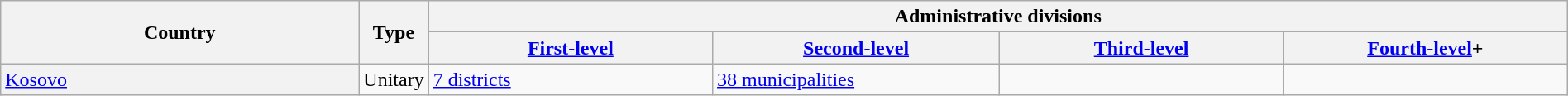<table style="width:100%;" class="wikitable">
<tr>
<th rowspan="2" style="width:24%;">Country</th>
<th rowspan="2">Type</th>
<th colspan="4">Administrative divisions</th>
</tr>
<tr>
<th style="width:19%;"><a href='#'>First-level</a></th>
<th style="width:19%;"><a href='#'>Second-level</a></th>
<th style="width:19%;"><a href='#'>Third-level</a></th>
<th style="width:19%;"><a href='#'>Fourth-level</a>+</th>
</tr>
<tr valign="top">
<td style="background:#f2f2f2;"><a href='#'>Kosovo</a></td>
<td>Unitary</td>
<td><a href='#'>7 districts</a></td>
<td><a href='#'>38 municipalities</a></td>
<td></td>
<td></td>
</tr>
</table>
